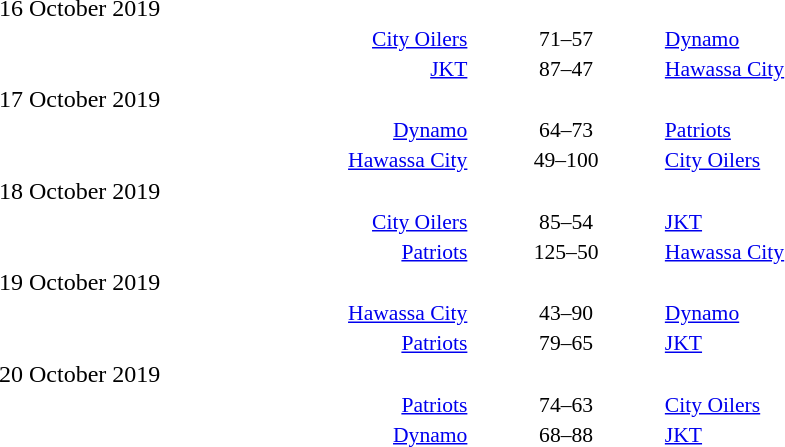<table style="width:100%;" cellspacing="1">
<tr>
<th width=25%></th>
<th width=2%></th>
<th width=6%></th>
<th width=2%></th>
<th width=25%></th>
</tr>
<tr>
<td>16 October 2019</td>
</tr>
<tr style=font-size:90%>
<td align=right><a href='#'>City Oilers</a> </td>
<td></td>
<td align=center>71–57</td>
<td></td>
<td> <a href='#'>Dynamo</a></td>
<td></td>
</tr>
<tr style=font-size:90%>
<td align=right><a href='#'>JKT</a> </td>
<td></td>
<td align=center>87–47</td>
<td></td>
<td> <a href='#'>Hawassa City</a></td>
<td></td>
</tr>
<tr>
<td>17 October 2019</td>
</tr>
<tr style=font-size:90%>
<td align=right><a href='#'>Dynamo</a> </td>
<td></td>
<td align=center>64–73</td>
<td></td>
<td> <a href='#'>Patriots</a></td>
<td></td>
</tr>
<tr style=font-size:90%>
<td align=right><a href='#'>Hawassa City</a> </td>
<td></td>
<td align=center>49–100</td>
<td></td>
<td> <a href='#'>City Oilers</a></td>
<td></td>
</tr>
<tr>
<td>18 October 2019</td>
</tr>
<tr style=font-size:90%>
<td align=right><a href='#'>City Oilers</a> </td>
<td></td>
<td align=center>85–54</td>
<td></td>
<td> <a href='#'>JKT</a></td>
<td></td>
</tr>
<tr style=font-size:90%>
<td align=right><a href='#'>Patriots</a> </td>
<td></td>
<td align=center>125–50</td>
<td></td>
<td> <a href='#'>Hawassa City</a></td>
<td></td>
</tr>
<tr>
<td>19 October 2019</td>
</tr>
<tr style=font-size:90%>
<td align=right><a href='#'>Hawassa City</a> </td>
<td></td>
<td align=center>43–90</td>
<td></td>
<td> <a href='#'>Dynamo</a></td>
<td></td>
</tr>
<tr style=font-size:90%>
<td align=right><a href='#'>Patriots</a> </td>
<td></td>
<td align=center>79–65</td>
<td></td>
<td> <a href='#'>JKT</a></td>
<td></td>
</tr>
<tr>
<td>20 October 2019</td>
</tr>
<tr style=font-size:90%>
<td align=right><a href='#'>Patriots</a> </td>
<td></td>
<td align=center>74–63</td>
<td></td>
<td> <a href='#'>City Oilers</a></td>
<td></td>
</tr>
<tr style=font-size:90%>
<td align=right><a href='#'>Dynamo</a> </td>
<td></td>
<td align=center>68–88</td>
<td></td>
<td> <a href='#'>JKT</a></td>
<td></td>
</tr>
<tr>
</tr>
</table>
